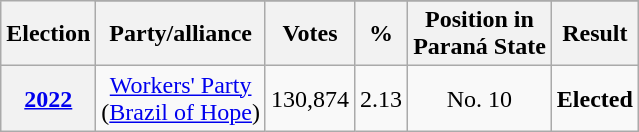<table class="wikitable" style="text-align: center;">
<tr>
<th rowspan="2">Election</th>
</tr>
<tr>
<th>Party/alliance</th>
<th>Votes</th>
<th>%</th>
<th>Position in <br>Paraná State</th>
<th>Result</th>
</tr>
<tr>
<th><a href='#'>2022</a></th>
<td><a href='#'>Workers' Party</a><br>(<a href='#'>Brazil of Hope</a>)</td>
<td>130,874</td>
<td>2.13</td>
<td>No. 10</td>
<td><strong>Elected</strong></td>
</tr>
</table>
